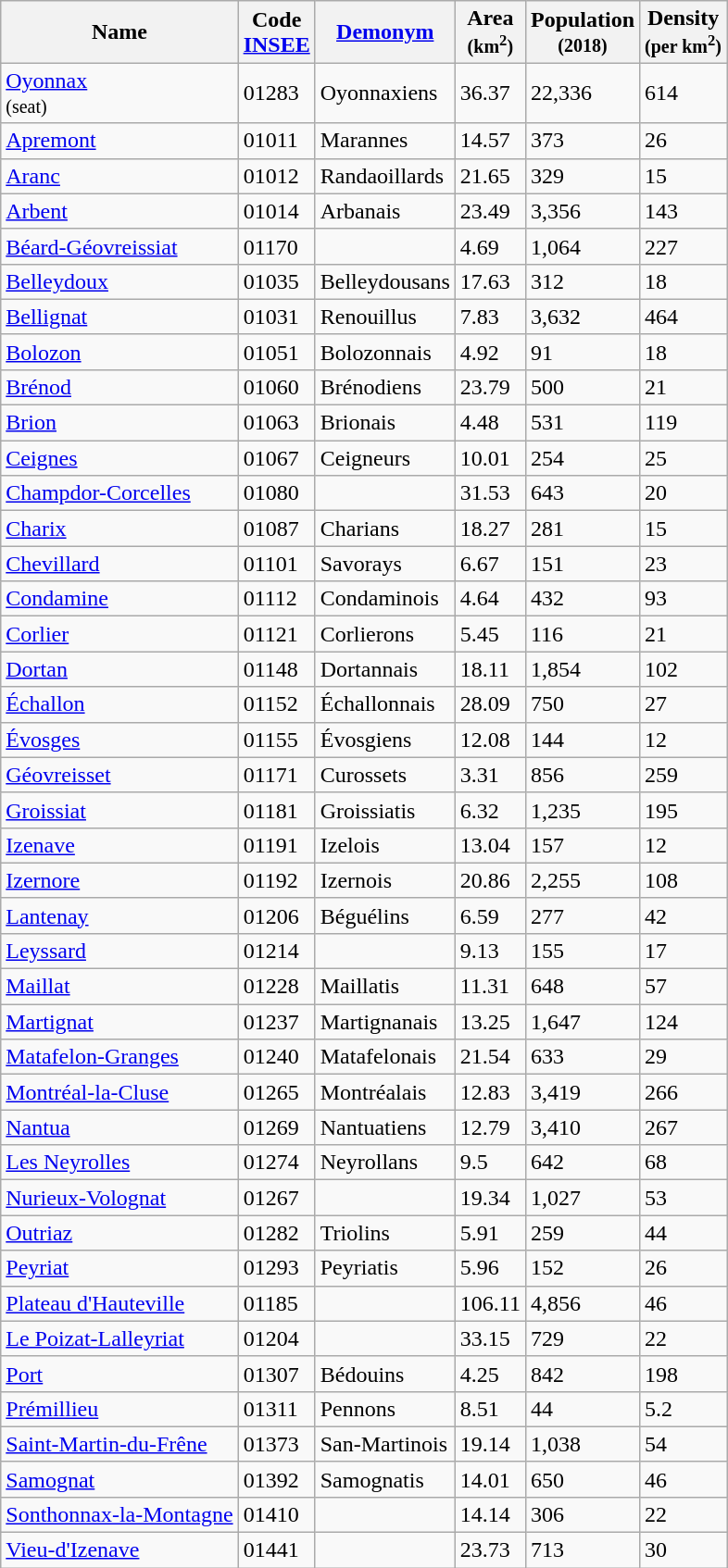<table class="wikitable">
<tr>
<th>Name</th>
<th>Code<br><a href='#'>INSEE</a></th>
<th><a href='#'>Demonym</a></th>
<th>Area<br><small>(km<sup>2</sup>)</small></th>
<th>Population<br><small>(2018)</small></th>
<th>Density<br><small>(per km<sup>2</sup>)</small></th>
</tr>
<tr>
<td><a href='#'>Oyonnax</a><br><small>(seat)</small></td>
<td>01283</td>
<td>Oyonnaxiens</td>
<td>36.37</td>
<td>22,336</td>
<td>614</td>
</tr>
<tr>
<td><a href='#'>Apremont</a></td>
<td>01011</td>
<td>Marannes</td>
<td>14.57</td>
<td>373  </td>
<td>26</td>
</tr>
<tr>
<td><a href='#'>Aranc</a></td>
<td>01012</td>
<td>Randaoillards</td>
<td>21.65</td>
<td>329  </td>
<td>15</td>
</tr>
<tr>
<td><a href='#'>Arbent</a></td>
<td>01014</td>
<td>Arbanais</td>
<td>23.49</td>
<td>3,356  </td>
<td>143</td>
</tr>
<tr>
<td><a href='#'>Béard-Géovreissiat</a></td>
<td>01170</td>
<td></td>
<td>4.69</td>
<td>1,064  </td>
<td>227</td>
</tr>
<tr>
<td><a href='#'>Belleydoux</a></td>
<td>01035</td>
<td>Belleydousans</td>
<td>17.63</td>
<td>312  </td>
<td>18</td>
</tr>
<tr>
<td><a href='#'>Bellignat</a></td>
<td>01031</td>
<td>Renouillus</td>
<td>7.83</td>
<td>3,632  </td>
<td>464</td>
</tr>
<tr>
<td><a href='#'>Bolozon</a></td>
<td>01051</td>
<td>Bolozonnais</td>
<td>4.92</td>
<td>91  </td>
<td>18</td>
</tr>
<tr>
<td><a href='#'>Brénod</a></td>
<td>01060</td>
<td>Brénodiens</td>
<td>23.79</td>
<td>500  </td>
<td>21</td>
</tr>
<tr>
<td><a href='#'>Brion</a></td>
<td>01063</td>
<td>Brionais</td>
<td>4.48</td>
<td>531  </td>
<td>119</td>
</tr>
<tr>
<td><a href='#'>Ceignes</a></td>
<td>01067</td>
<td>Ceigneurs</td>
<td>10.01</td>
<td>254  </td>
<td>25</td>
</tr>
<tr>
<td><a href='#'>Champdor-Corcelles</a></td>
<td>01080</td>
<td></td>
<td>31.53</td>
<td>643  </td>
<td>20</td>
</tr>
<tr>
<td><a href='#'>Charix</a></td>
<td>01087</td>
<td>Charians</td>
<td>18.27</td>
<td>281  </td>
<td>15</td>
</tr>
<tr>
<td><a href='#'>Chevillard</a></td>
<td>01101</td>
<td>Savorays</td>
<td>6.67</td>
<td>151  </td>
<td>23</td>
</tr>
<tr>
<td><a href='#'>Condamine</a></td>
<td>01112</td>
<td>Condaminois</td>
<td>4.64</td>
<td>432  </td>
<td>93</td>
</tr>
<tr>
<td><a href='#'>Corlier</a></td>
<td>01121</td>
<td>Corlierons</td>
<td>5.45</td>
<td>116  </td>
<td>21</td>
</tr>
<tr>
<td><a href='#'>Dortan</a></td>
<td>01148</td>
<td>Dortannais</td>
<td>18.11</td>
<td>1,854  </td>
<td>102</td>
</tr>
<tr>
<td><a href='#'>Échallon</a></td>
<td>01152</td>
<td>Échallonnais</td>
<td>28.09</td>
<td>750  </td>
<td>27</td>
</tr>
<tr>
<td><a href='#'>Évosges</a></td>
<td>01155</td>
<td>Évosgiens</td>
<td>12.08</td>
<td>144  </td>
<td>12</td>
</tr>
<tr>
<td><a href='#'>Géovreisset</a></td>
<td>01171</td>
<td>Curossets</td>
<td>3.31</td>
<td>856  </td>
<td>259</td>
</tr>
<tr>
<td><a href='#'>Groissiat</a></td>
<td>01181</td>
<td>Groissiatis</td>
<td>6.32</td>
<td>1,235  </td>
<td>195</td>
</tr>
<tr>
<td><a href='#'>Izenave</a></td>
<td>01191</td>
<td>Izelois</td>
<td>13.04</td>
<td>157  </td>
<td>12</td>
</tr>
<tr>
<td><a href='#'>Izernore</a></td>
<td>01192</td>
<td>Izernois</td>
<td>20.86</td>
<td>2,255  </td>
<td>108</td>
</tr>
<tr>
<td><a href='#'>Lantenay</a></td>
<td>01206</td>
<td>Béguélins</td>
<td>6.59</td>
<td>277  </td>
<td>42</td>
</tr>
<tr>
<td><a href='#'>Leyssard</a></td>
<td>01214</td>
<td></td>
<td>9.13</td>
<td>155  </td>
<td>17</td>
</tr>
<tr>
<td><a href='#'>Maillat</a></td>
<td>01228</td>
<td>Maillatis</td>
<td>11.31</td>
<td>648  </td>
<td>57</td>
</tr>
<tr>
<td><a href='#'>Martignat</a></td>
<td>01237</td>
<td>Martignanais</td>
<td>13.25</td>
<td>1,647  </td>
<td>124</td>
</tr>
<tr>
<td><a href='#'>Matafelon-Granges</a></td>
<td>01240</td>
<td>Matafelonais</td>
<td>21.54</td>
<td>633  </td>
<td>29</td>
</tr>
<tr>
<td><a href='#'>Montréal-la-Cluse</a></td>
<td>01265</td>
<td>Montréalais</td>
<td>12.83</td>
<td>3,419  </td>
<td>266</td>
</tr>
<tr>
<td><a href='#'>Nantua</a></td>
<td>01269</td>
<td>Nantuatiens</td>
<td>12.79</td>
<td>3,410  </td>
<td>267</td>
</tr>
<tr>
<td><a href='#'>Les Neyrolles</a></td>
<td>01274</td>
<td>Neyrollans</td>
<td>9.5</td>
<td>642  </td>
<td>68</td>
</tr>
<tr>
<td><a href='#'>Nurieux-Volognat</a></td>
<td>01267</td>
<td></td>
<td>19.34</td>
<td>1,027  </td>
<td>53</td>
</tr>
<tr>
<td><a href='#'>Outriaz</a></td>
<td>01282</td>
<td>Triolins</td>
<td>5.91</td>
<td>259  </td>
<td>44</td>
</tr>
<tr>
<td><a href='#'>Peyriat</a></td>
<td>01293</td>
<td>Peyriatis</td>
<td>5.96</td>
<td>152  </td>
<td>26</td>
</tr>
<tr>
<td><a href='#'>Plateau d'Hauteville</a></td>
<td>01185</td>
<td></td>
<td>106.11</td>
<td>4,856  </td>
<td>46</td>
</tr>
<tr>
<td><a href='#'>Le Poizat-Lalleyriat</a></td>
<td>01204</td>
<td></td>
<td>33.15</td>
<td>729  </td>
<td>22</td>
</tr>
<tr>
<td><a href='#'>Port</a></td>
<td>01307</td>
<td>Bédouins</td>
<td>4.25</td>
<td>842  </td>
<td>198</td>
</tr>
<tr>
<td><a href='#'>Prémillieu</a></td>
<td>01311</td>
<td>Pennons</td>
<td>8.51</td>
<td>44  </td>
<td>5.2</td>
</tr>
<tr>
<td><a href='#'>Saint-Martin-du-Frêne</a></td>
<td>01373</td>
<td>San-Martinois</td>
<td>19.14</td>
<td>1,038  </td>
<td>54</td>
</tr>
<tr>
<td><a href='#'>Samognat</a></td>
<td>01392</td>
<td>Samognatis</td>
<td>14.01</td>
<td>650  </td>
<td>46</td>
</tr>
<tr>
<td><a href='#'>Sonthonnax-la-Montagne</a></td>
<td>01410</td>
<td></td>
<td>14.14</td>
<td>306  </td>
<td>22</td>
</tr>
<tr>
<td><a href='#'>Vieu-d'Izenave</a></td>
<td>01441</td>
<td></td>
<td>23.73</td>
<td>713  </td>
<td>30</td>
</tr>
</table>
